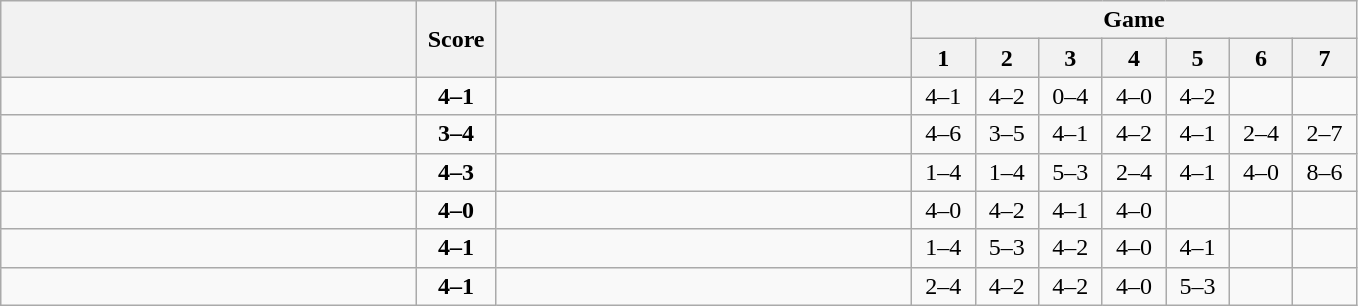<table class="wikitable" style="text-align: center;">
<tr>
<th rowspan=2 align="right" width="270"></th>
<th rowspan=2 width="45">Score</th>
<th rowspan=2 align="left" width="270"></th>
<th colspan=7>Game</th>
</tr>
<tr>
<th width="35">1</th>
<th width="35">2</th>
<th width="35">3</th>
<th width="35">4</th>
<th width="35">5</th>
<th width="35">6</th>
<th width="35">7</th>
</tr>
<tr>
<td align=left><strong></strong></td>
<td align=center><strong>4–1</strong></td>
<td align=left></td>
<td>4–1</td>
<td>4–2</td>
<td>0–4</td>
<td>4–0</td>
<td>4–2</td>
<td></td>
<td></td>
</tr>
<tr>
<td align=left></td>
<td align=center><strong>3–4</strong></td>
<td align=left><strong></strong></td>
<td>4–6</td>
<td>3–5</td>
<td>4–1</td>
<td>4–2</td>
<td>4–1</td>
<td>2–4</td>
<td>2–7</td>
</tr>
<tr>
<td align=left><strong></strong></td>
<td align=center><strong>4–3</strong></td>
<td align=left></td>
<td>1–4</td>
<td>1–4</td>
<td>5–3</td>
<td>2–4</td>
<td>4–1</td>
<td>4–0</td>
<td>8–6</td>
</tr>
<tr>
<td align=left><strong></strong></td>
<td align=center><strong>4–0</strong></td>
<td align=left></td>
<td>4–0</td>
<td>4–2</td>
<td>4–1</td>
<td>4–0</td>
<td></td>
<td></td>
<td></td>
</tr>
<tr>
<td align=left><strong></strong></td>
<td align=center><strong>4–1</strong></td>
<td align=left></td>
<td>1–4</td>
<td>5–3</td>
<td>4–2</td>
<td>4–0</td>
<td>4–1</td>
<td></td>
<td></td>
</tr>
<tr>
<td align=left><strong></strong></td>
<td align=center><strong>4–1</strong></td>
<td align=left></td>
<td>2–4</td>
<td>4–2</td>
<td>4–2</td>
<td>4–0</td>
<td>5–3</td>
<td></td>
<td></td>
</tr>
</table>
